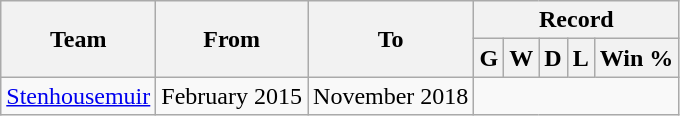<table class="wikitable" style="text-align: center">
<tr>
<th rowspan="2">Team</th>
<th rowspan="2">From</th>
<th rowspan="2">To</th>
<th colspan="5">Record</th>
</tr>
<tr>
<th>G</th>
<th>W</th>
<th>D</th>
<th>L</th>
<th>Win %</th>
</tr>
<tr>
<td align=left><a href='#'>Stenhousemuir</a></td>
<td align=left>February 2015</td>
<td align=left>November 2018<br></td>
</tr>
</table>
